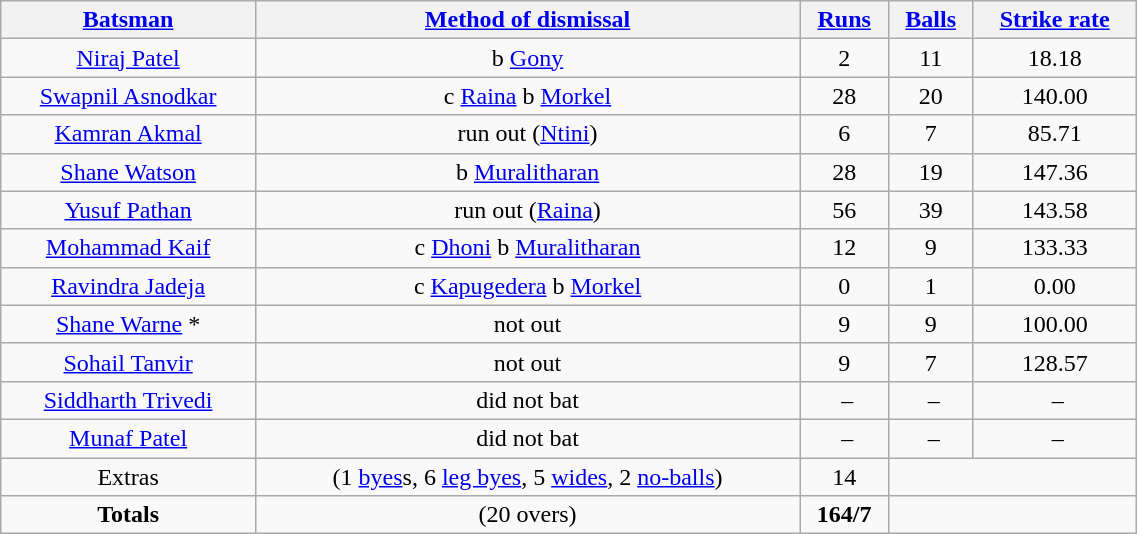<table border="1" cellpadding="1" cellspacing="0" style="border: gray solid 1px; border-collapse: collapse; text-align: center; width: 60%;" class=wikitable>
<tr>
<th><a href='#'>Batsman</a></th>
<th><a href='#'>Method of dismissal</a></th>
<th><a href='#'>Runs</a></th>
<th><a href='#'>Balls</a></th>
<th><a href='#'>Strike rate</a></th>
</tr>
<tr>
<td><a href='#'>Niraj Patel</a></td>
<td>b <a href='#'>Gony</a></td>
<td>2</td>
<td>11</td>
<td>18.18</td>
</tr>
<tr>
<td><a href='#'>Swapnil Asnodkar</a></td>
<td>c <a href='#'>Raina</a> b <a href='#'>Morkel</a></td>
<td>28</td>
<td>20</td>
<td>140.00</td>
</tr>
<tr>
<td><a href='#'>Kamran Akmal</a> </td>
<td>run out (<a href='#'>Ntini</a>)</td>
<td>6</td>
<td>7</td>
<td>85.71</td>
</tr>
<tr>
<td><a href='#'>Shane Watson</a></td>
<td>b <a href='#'>Muralitharan</a></td>
<td>28</td>
<td>19</td>
<td>147.36</td>
</tr>
<tr>
<td><a href='#'>Yusuf Pathan</a></td>
<td>run out (<a href='#'>Raina</a>)</td>
<td>56</td>
<td>39</td>
<td>143.58</td>
</tr>
<tr>
<td><a href='#'>Mohammad Kaif</a></td>
<td>c <a href='#'>Dhoni</a> b <a href='#'>Muralitharan</a></td>
<td>12</td>
<td>9</td>
<td>133.33</td>
</tr>
<tr>
<td><a href='#'>Ravindra Jadeja</a></td>
<td>c <a href='#'>Kapugedera</a> b <a href='#'>Morkel</a></td>
<td>0</td>
<td>1</td>
<td>0.00</td>
</tr>
<tr>
<td><a href='#'>Shane Warne</a> *</td>
<td>not out</td>
<td>9</td>
<td>9</td>
<td>100.00</td>
</tr>
<tr>
<td><a href='#'>Sohail Tanvir</a></td>
<td>not out</td>
<td>9</td>
<td>7</td>
<td>128.57</td>
</tr>
<tr>
<td><a href='#'>Siddharth Trivedi</a></td>
<td>did not bat</td>
<td> –</td>
<td> –</td>
<td> –</td>
</tr>
<tr>
<td><a href='#'>Munaf Patel</a></td>
<td>did not bat</td>
<td> –</td>
<td> –</td>
<td> –</td>
</tr>
<tr>
<td>Extras</td>
<td>(1 <a href='#'>byes</a>s, 6 <a href='#'>leg byes</a>, 5 <a href='#'>wides</a>, 2 <a href='#'>no-balls</a>)</td>
<td>14</td>
<td colspan="2"></td>
</tr>
<tr>
<td><strong>Totals</strong></td>
<td>(20 overs)</td>
<td><strong>164/7</strong></td>
<td colspan="2"></td>
</tr>
</table>
